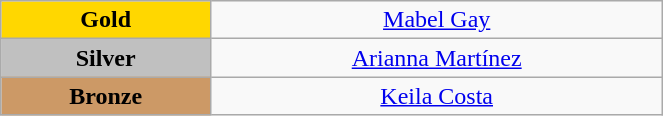<table class="wikitable" style="text-align:center; " width="35%">
<tr>
<td bgcolor="gold"><strong>Gold</strong></td>
<td><a href='#'>Mabel Gay</a><br>  <small><em></em></small></td>
</tr>
<tr>
<td bgcolor="silver"><strong>Silver</strong></td>
<td><a href='#'>Arianna Martínez</a><br>  <small><em></em></small></td>
</tr>
<tr>
<td bgcolor="CC9966"><strong>Bronze</strong></td>
<td><a href='#'>Keila Costa</a><br>  <small><em></em></small></td>
</tr>
</table>
